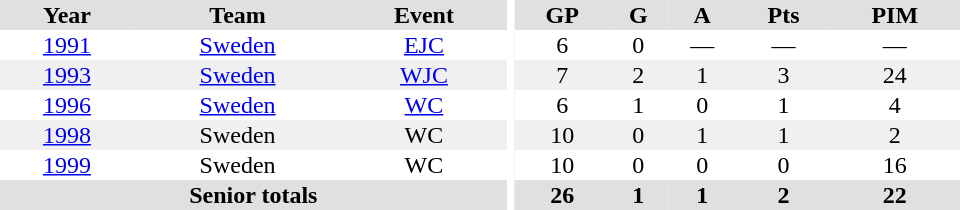<table border="0" cellpadding="1" cellspacing="0" ID="Table3" style="text-align:center; width:40em">
<tr bgcolor="#e0e0e0">
<th>Year</th>
<th>Team</th>
<th>Event</th>
<th rowspan="102" bgcolor="#ffffff"></th>
<th>GP</th>
<th>G</th>
<th>A</th>
<th>Pts</th>
<th>PIM</th>
</tr>
<tr>
<td><a href='#'>1991</a></td>
<td><a href='#'>Sweden</a></td>
<td><a href='#'>EJC</a></td>
<td>6</td>
<td>0</td>
<td>—</td>
<td>—</td>
<td>—</td>
</tr>
<tr bgcolor="#f0f0f0">
<td><a href='#'>1993</a></td>
<td><a href='#'>Sweden</a></td>
<td><a href='#'>WJC</a></td>
<td>7</td>
<td>2</td>
<td>1</td>
<td>3</td>
<td>24</td>
</tr>
<tr>
<td><a href='#'>1996</a></td>
<td><a href='#'>Sweden</a></td>
<td><a href='#'>WC</a></td>
<td>6</td>
<td>1</td>
<td>0</td>
<td>1</td>
<td>4</td>
</tr>
<tr bgcolor="#f0f0f0">
<td><a href='#'>1998</a></td>
<td>Sweden</td>
<td>WC</td>
<td>10</td>
<td>0</td>
<td>1</td>
<td>1</td>
<td>2</td>
</tr>
<tr>
<td><a href='#'>1999</a></td>
<td>Sweden</td>
<td>WC</td>
<td>10</td>
<td>0</td>
<td>0</td>
<td>0</td>
<td>16</td>
</tr>
<tr bgcolor="#e0e0e0">
<th colspan="3">Senior totals</th>
<th>26</th>
<th>1</th>
<th>1</th>
<th>2</th>
<th>22</th>
</tr>
</table>
